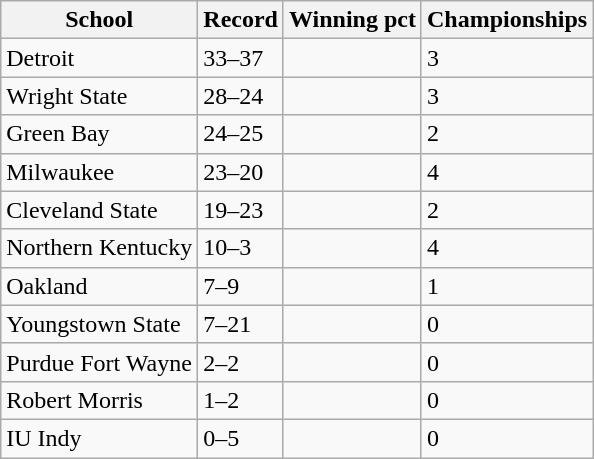<table class="wikitable sortable">
<tr>
<th>School</th>
<th>Record</th>
<th>Winning pct</th>
<th>Championships</th>
</tr>
<tr>
<td>Detroit</td>
<td>33–37</td>
<td></td>
<td>3</td>
</tr>
<tr>
<td>Wright State</td>
<td>28–24</td>
<td></td>
<td>3</td>
</tr>
<tr>
<td>Green Bay</td>
<td>24–25</td>
<td></td>
<td>2</td>
</tr>
<tr>
<td>Milwaukee</td>
<td>23–20</td>
<td></td>
<td>4</td>
</tr>
<tr>
<td>Cleveland State</td>
<td>19–23</td>
<td></td>
<td>2</td>
</tr>
<tr>
<td>Northern Kentucky</td>
<td>10–3</td>
<td></td>
<td>4</td>
</tr>
<tr>
<td>Oakland</td>
<td>7–9</td>
<td></td>
<td>1</td>
</tr>
<tr>
<td>Youngstown State</td>
<td>7–21</td>
<td></td>
<td>0</td>
</tr>
<tr>
<td>Purdue Fort Wayne</td>
<td>2–2</td>
<td></td>
<td>0</td>
</tr>
<tr>
<td>Robert Morris</td>
<td>1–2</td>
<td></td>
<td>0</td>
</tr>
<tr>
<td>IU Indy</td>
<td>0–5</td>
<td></td>
<td>0</td>
</tr>
</table>
